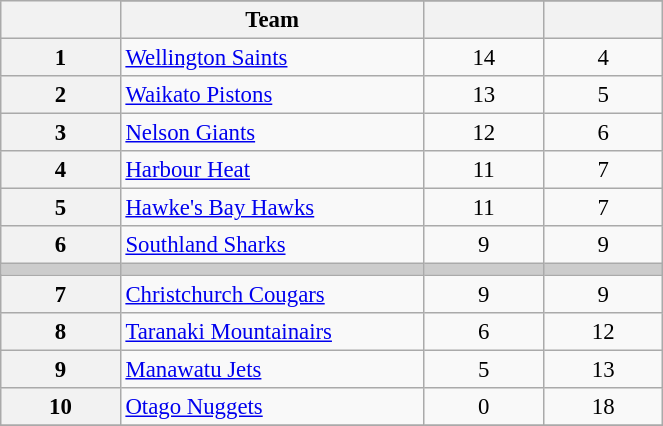<table class="wikitable" width="35%" style="font-size:95%; text-align:center">
<tr>
<th width="5%" rowspan=2></th>
</tr>
<tr>
<th width="10%">Team</th>
<th width="5%"></th>
<th width="5%"></th>
</tr>
<tr>
<th>1</th>
<td align=left><a href='#'>Wellington Saints</a></td>
<td>14</td>
<td>4</td>
</tr>
<tr>
<th>2</th>
<td align=left><a href='#'>Waikato Pistons</a></td>
<td>13</td>
<td>5</td>
</tr>
<tr>
<th>3</th>
<td align=left><a href='#'>Nelson Giants</a></td>
<td>12</td>
<td>6</td>
</tr>
<tr>
<th>4</th>
<td align=left><a href='#'>Harbour Heat</a></td>
<td>11</td>
<td>7</td>
</tr>
<tr>
<th>5</th>
<td align=left><a href='#'>Hawke's Bay Hawks</a></td>
<td>11</td>
<td>7</td>
</tr>
<tr>
<th>6</th>
<td align=left><a href='#'>Southland Sharks</a></td>
<td>9</td>
<td>9</td>
</tr>
<tr bgcolor="#cccccc">
<td></td>
<td></td>
<td></td>
<td></td>
</tr>
<tr>
<th>7</th>
<td align=left><a href='#'>Christchurch Cougars</a></td>
<td>9</td>
<td>9</td>
</tr>
<tr>
<th>8</th>
<td align=left><a href='#'>Taranaki Mountainairs</a></td>
<td>6</td>
<td>12</td>
</tr>
<tr>
<th>9</th>
<td align=left><a href='#'>Manawatu Jets</a></td>
<td>5</td>
<td>13</td>
</tr>
<tr>
<th>10</th>
<td align=left><a href='#'>Otago Nuggets</a></td>
<td>0</td>
<td>18</td>
</tr>
<tr>
</tr>
</table>
